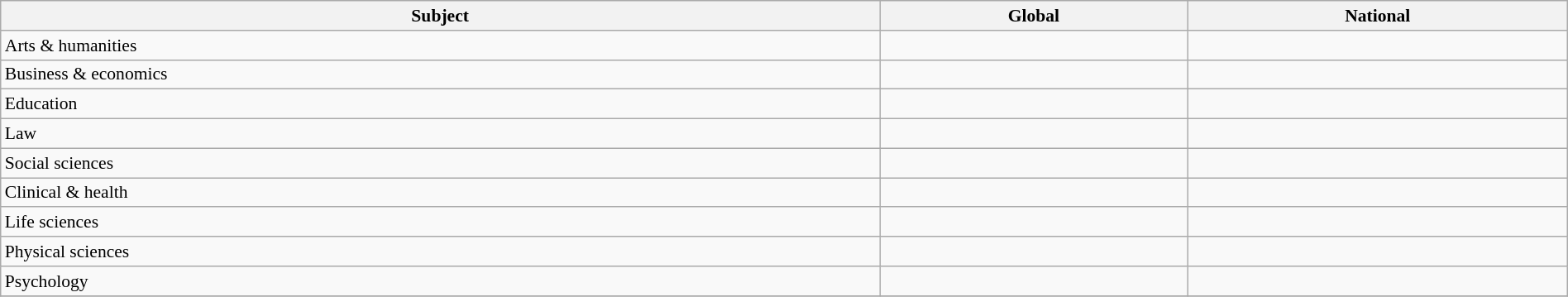<table class="wikitable sortable" style="width: 100%; font-size: 90%">
<tr>
<th>Subject</th>
<th>Global</th>
<th>National</th>
</tr>
<tr>
<td>Arts & humanities</td>
<td data-sort-value="85"></td>
<td data-sort-value="7"></td>
</tr>
<tr>
<td>Business & economics</td>
<td data-sort-value="201–250"></td>
<td data-sort-value="10–14"></td>
</tr>
<tr>
<td>Education</td>
<td data-sort-value="151–175"></td>
<td data-sort-value="9–10"></td>
</tr>
<tr>
<td>Law</td>
<td data-sort-value="151–175"></td>
<td data-sort-value="7–8"></td>
</tr>
<tr>
<td>Social sciences</td>
<td data-sort-value="176–200"></td>
<td data-sort-value="9–13"></td>
</tr>
<tr>
<td>Clinical & health</td>
<td data-sort-value="201–250"></td>
<td data-sort-value="12–16"></td>
</tr>
<tr>
<td>Life sciences</td>
<td data-sort-value="101–125"></td>
<td data-sort-value="11–12"></td>
</tr>
<tr>
<td>Physical sciences</td>
<td data-sort-value="251–300"></td>
<td data-sort-value="22–26"></td>
</tr>
<tr>
<td>Psychology</td>
<td data-sort-value="126–150"></td>
<td data-sort-value="14–16"></td>
</tr>
<tr>
</tr>
</table>
